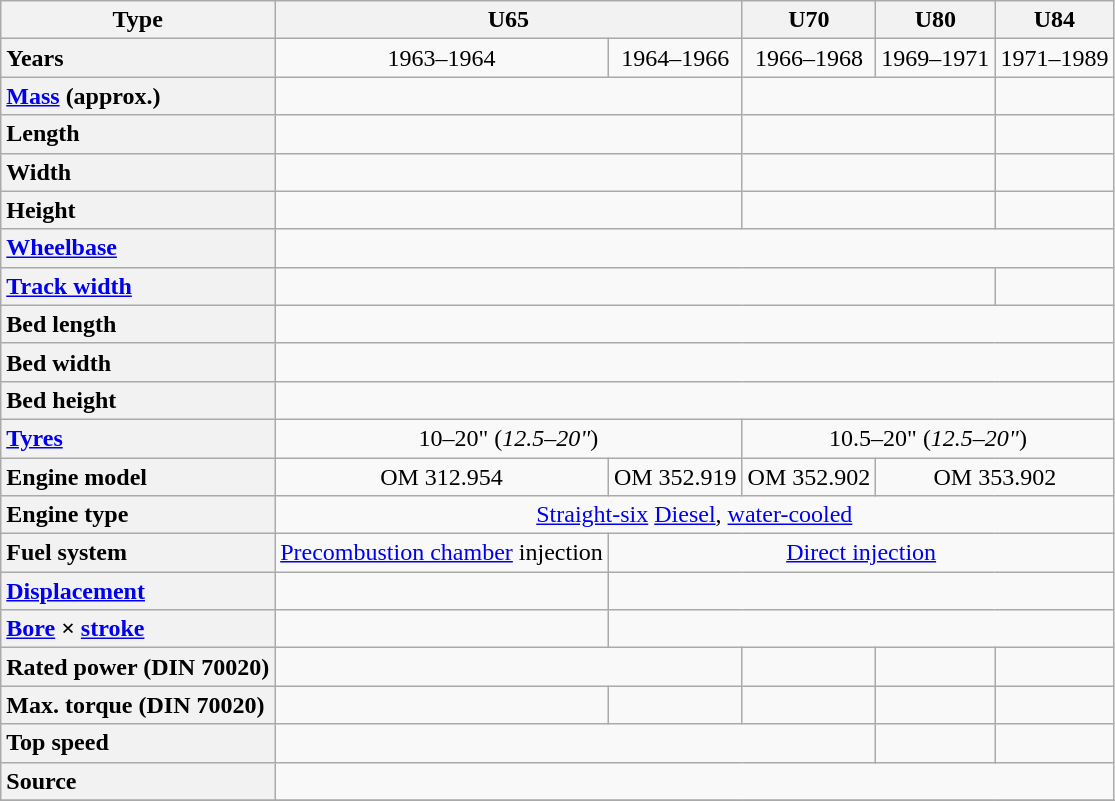<table class="wikitable">
<tr>
<th>Type</th>
<th colspan="2">U65</th>
<th>U70</th>
<th>U80</th>
<th>U84</th>
</tr>
<tr>
<th style="text-align: left;">Years</th>
<td style="text-align: center;">1963–1964</td>
<td style="text-align: center;">1964–1966</td>
<td style="text-align: center;">1966–1968</td>
<td style="text-align: center;">1969–1971</td>
<td style="text-align: center;">1971–1989</td>
</tr>
<tr>
<th style="text-align: left;"><a href='#'>Mass</a> (approx.)</th>
<td style="text-align: center;" colspan="2"></td>
<td style="text-align: center;" colspan="2"></td>
<td></td>
</tr>
<tr>
<th style="text-align: left;">Length</th>
<td style="text-align: center;" colspan="2"></td>
<td style="text-align: center;" colspan="2"></td>
<td style="text-align: center;"></td>
</tr>
<tr>
<th style="text-align: left;">Width</th>
<td style="text-align: center;" colspan="2"></td>
<td style="text-align: center;" colspan="2"></td>
<td style="text-align: center;"></td>
</tr>
<tr>
<th style="text-align: left;">Height</th>
<td style="text-align: center;" colspan="2"></td>
<td style="text-align: center;" colspan="2"></td>
<td style="text-align: center;"></td>
</tr>
<tr>
<th style="text-align: left;"><a href='#'>Wheelbase</a></th>
<td style="text-align: center;" colspan="5"></td>
</tr>
<tr>
<th style="text-align: left;"><a href='#'>Track width</a></th>
<td style="text-align: center;" colspan="4"></td>
<td style="text-align: center;"></td>
</tr>
<tr>
<th style="text-align: left;">Bed length</th>
<td style="text-align: center;" colspan="5"></td>
</tr>
<tr>
<th style="text-align: left;">Bed width</th>
<td style="text-align: center;" colspan="5"></td>
</tr>
<tr>
<th style="text-align: left;">Bed height</th>
<td style="text-align: center;" colspan="5"></td>
</tr>
<tr>
<th style="text-align: left;"><a href='#'>Tyres</a></th>
<td style="text-align: center;" colspan="2">10–20" (<em>12.5–20"</em>)</td>
<td style="text-align: center;" colspan="3">10.5–20" (<em>12.5–20"</em>)</td>
</tr>
<tr>
<th style="text-align: left;">Engine model</th>
<td style="text-align: center;">OM 312.954</td>
<td style="text-align: center;" colspan="1">OM 352.919</td>
<td style="text-align: center;" colspan="1">OM 352.902</td>
<td style="text-align: center;" colspan="2">OM 353.902</td>
</tr>
<tr>
<th style="text-align: left;">Engine type</th>
<td style="text-align: center;" colspan="5"><a href='#'>Straight-six</a> <a href='#'>Diesel</a>, <a href='#'>water-cooled</a></td>
</tr>
<tr>
<th style="text-align: left;">Fuel system</th>
<td style="text-align: center;"><a href='#'>Precombustion chamber</a> injection</td>
<td style="text-align: center;" colspan="4"><a href='#'>Direct injection</a></td>
</tr>
<tr>
<th style="text-align: left;"><a href='#'>Displacement</a></th>
<td style="text-align: center;"></td>
<td style="text-align: center;" colspan="4"></td>
</tr>
<tr>
<th style="text-align: left;"><a href='#'>Bore</a> × <a href='#'>stroke</a></th>
<td style="text-align: center;"></td>
<td style="text-align: center;" colspan="4"></td>
</tr>
<tr>
<th style="text-align: left;">Rated power (DIN 70020)</th>
<td style="text-align: center;" colspan="2"></td>
<td style="text-align: center;"></td>
<td style="text-align: center;"></td>
<td style="text-align: center;"></td>
</tr>
<tr>
<th style="text-align: left;">Max. torque (DIN 70020)</th>
<td style="text-align: center;"></td>
<td style="text-align: center;"></td>
<td style="text-align: center;"></td>
<td style="text-align: center;"></td>
<td style="text-align: center;"></td>
</tr>
<tr>
<th style="text-align: left;">Top speed</th>
<td style="text-align: center;" colspan="3"></td>
<td style="text-align: center;"></td>
<td style="text-align: center;"></td>
</tr>
<tr>
<th style="text-align: left;">Source</th>
<td colspan="5"></td>
</tr>
<tr>
</tr>
</table>
